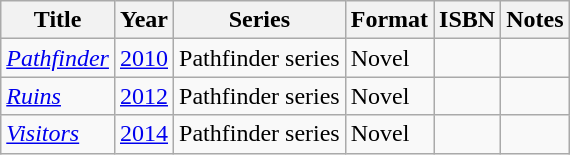<table class="wikitable sortable">
<tr>
<th>Title</th>
<th>Year</th>
<th>Series</th>
<th>Format</th>
<th>ISBN</th>
<th class="unsortable">Notes</th>
</tr>
<tr>
<td><em><a href='#'>Pathfinder</a></em></td>
<td><a href='#'>2010</a></td>
<td>Pathfinder series</td>
<td>Novel</td>
<td></td>
<td></td>
</tr>
<tr>
<td><em><a href='#'>Ruins</a></em></td>
<td><a href='#'>2012</a></td>
<td>Pathfinder series</td>
<td>Novel</td>
<td></td>
<td></td>
</tr>
<tr>
<td><em><a href='#'>Visitors</a></em></td>
<td><a href='#'>2014</a></td>
<td>Pathfinder series</td>
<td>Novel</td>
<td></td>
<td></td>
</tr>
</table>
